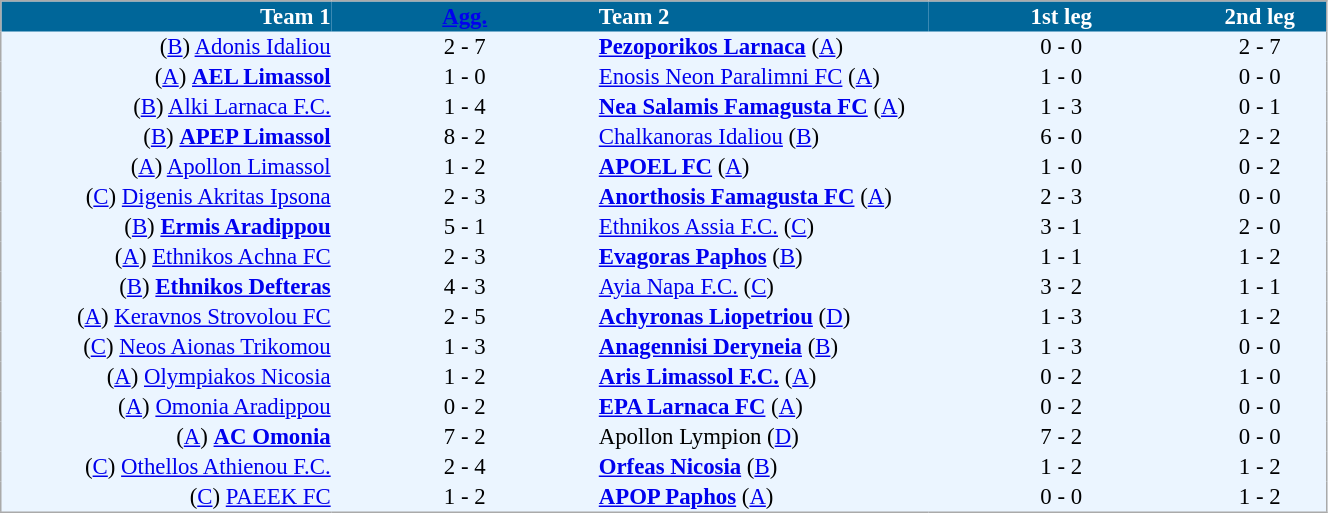<table cellspacing="0" style="background: #EBF5FF; border: 1px #aaa solid; border-collapse: collapse; font-size: 95%;" width=70%>
<tr bgcolor=#006699 style="color:white;">
<th width=25% align="right">Team 1</th>
<th width=20% align="center"><a href='#'>Agg.</a></th>
<th width=25% align="left">Team 2</th>
<th width=20% align="center">1st leg</th>
<th width=20% align="center">2nd leg</th>
</tr>
<tr>
<td align=right>(<a href='#'>B</a>) <a href='#'>Adonis Idaliou</a></td>
<td align=center>2 - 7</td>
<td align=left><strong><a href='#'>Pezoporikos Larnaca</a></strong> (<a href='#'>A</a>)</td>
<td align=center>0 - 0</td>
<td align=center>2 - 7</td>
</tr>
<tr>
<td align=right>(<a href='#'>A</a>) <strong><a href='#'>AEL Limassol</a></strong></td>
<td align=center>1 - 0</td>
<td align=left><a href='#'>Enosis Neon Paralimni FC</a> (<a href='#'>A</a>)</td>
<td align=center>1 - 0</td>
<td align=center>0 - 0</td>
</tr>
<tr>
<td align=right>(<a href='#'>B</a>) <a href='#'>Alki Larnaca F.C.</a></td>
<td align=center>1 - 4</td>
<td align=left><strong><a href='#'>Nea Salamis Famagusta FC</a></strong> (<a href='#'>A</a>)</td>
<td align=center>1 - 3</td>
<td align=center>0 - 1</td>
</tr>
<tr>
<td align=right>(<a href='#'>B</a>) <strong><a href='#'>APEP Limassol</a></strong></td>
<td align=center>8 - 2</td>
<td align=left><a href='#'>Chalkanoras Idaliou</a> (<a href='#'>B</a>)</td>
<td align=center>6 - 0</td>
<td align=center>2 - 2</td>
</tr>
<tr>
<td align=right>(<a href='#'>A</a>) <a href='#'>Apollon Limassol</a></td>
<td align=center>1 - 2</td>
<td align=left><strong><a href='#'>APOEL FC</a></strong> (<a href='#'>A</a>)</td>
<td align=center>1 - 0</td>
<td align=center>0 - 2</td>
</tr>
<tr>
<td align=right>(<a href='#'>C</a>) <a href='#'>Digenis Akritas Ipsona</a></td>
<td align=center>2 - 3</td>
<td align=left><strong><a href='#'>Anorthosis Famagusta FC</a></strong> (<a href='#'>A</a>)</td>
<td align=center>2 - 3</td>
<td align=center>0 - 0</td>
</tr>
<tr>
<td align=right>(<a href='#'>B</a>) <strong><a href='#'>Ermis Aradippou</a></strong></td>
<td align=center>5 - 1</td>
<td align=left><a href='#'>Ethnikos Assia F.C.</a> (<a href='#'>C</a>)</td>
<td align=center>3 - 1</td>
<td align=center>2 - 0</td>
</tr>
<tr>
<td align=right>(<a href='#'>A</a>) <a href='#'>Ethnikos Achna FC</a></td>
<td align=center>2 - 3</td>
<td align=left><strong><a href='#'>Evagoras Paphos</a></strong> (<a href='#'>B</a>)</td>
<td align=center>1 - 1</td>
<td align=center>1 - 2</td>
</tr>
<tr>
<td align=right>(<a href='#'>B</a>) <strong><a href='#'>Ethnikos Defteras</a></strong></td>
<td align=center>4 - 3</td>
<td align=left><a href='#'>Ayia Napa F.C.</a> (<a href='#'>C</a>)</td>
<td align=center>3 - 2</td>
<td align=center>1 - 1</td>
</tr>
<tr>
<td align=right>(<a href='#'>A</a>) <a href='#'>Keravnos Strovolou FC</a></td>
<td align=center>2 - 5</td>
<td align=left><strong><a href='#'>Achyronas Liopetriou</a></strong> (<a href='#'>D</a>)</td>
<td align=center>1 - 3</td>
<td align=center>1 - 2</td>
</tr>
<tr>
<td align=right>(<a href='#'>C</a>) <a href='#'>Neos Aionas Trikomou</a></td>
<td align=center>1 - 3</td>
<td align=left><strong><a href='#'>Anagennisi Deryneia</a></strong> (<a href='#'>B</a>)</td>
<td align=center>1 - 3</td>
<td align=center>0 - 0</td>
</tr>
<tr>
<td align=right>(<a href='#'>A</a>) <a href='#'>Olympiakos Nicosia</a></td>
<td align=center>1 - 2</td>
<td align=left><strong><a href='#'>Aris Limassol F.C.</a></strong> (<a href='#'>A</a>)</td>
<td align=center>0 - 2</td>
<td align=center>1 - 0</td>
</tr>
<tr>
<td align=right>(<a href='#'>A</a>) <a href='#'>Omonia Aradippou</a></td>
<td align=center>0 - 2</td>
<td align=left><strong><a href='#'>EPA Larnaca FC</a></strong> (<a href='#'>A</a>)</td>
<td align=center>0 - 2</td>
<td align=center>0 - 0</td>
</tr>
<tr>
<td align=right>(<a href='#'>A</a>) <strong><a href='#'>AC Omonia</a></strong></td>
<td align=center>7 - 2</td>
<td align=left>Apollon Lympion (<a href='#'>D</a>)</td>
<td align=center>7 - 2</td>
<td align=center>0 - 0</td>
</tr>
<tr>
<td align=right>(<a href='#'>C</a>) <a href='#'>Othellos Athienou F.C.</a></td>
<td align=center>2 - 4</td>
<td align=left><strong><a href='#'>Orfeas Nicosia</a></strong> (<a href='#'>B</a>)</td>
<td align=center>1 - 2</td>
<td align=center>1 - 2</td>
</tr>
<tr>
<td align=right>(<a href='#'>C</a>) <a href='#'>PAEEK FC</a></td>
<td align=center>1 - 2</td>
<td align=left><strong><a href='#'>APOP Paphos</a></strong> (<a href='#'>A</a>)</td>
<td align=center>0 - 0</td>
<td align=center>1 - 2</td>
</tr>
<tr>
</tr>
</table>
